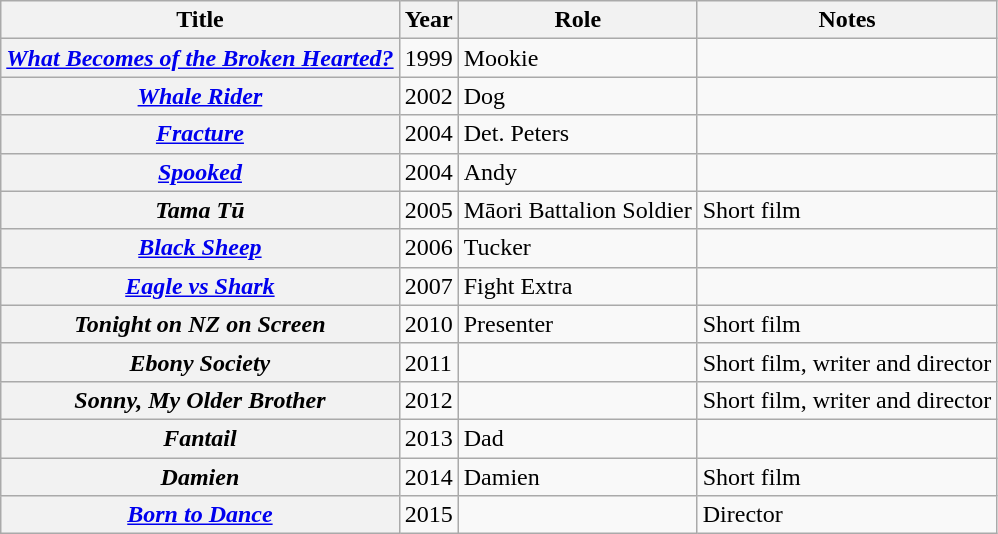<table class="wikitable plainrowheaders sortable">
<tr>
<th scope="col">Title</th>
<th scope="col">Year</th>
<th scope="col">Role</th>
<th scope="col" class="unsortable">Notes</th>
</tr>
<tr>
<th scope="row"><em><a href='#'>What Becomes of the Broken Hearted?</a></em></th>
<td>1999</td>
<td>Mookie</td>
<td></td>
</tr>
<tr>
<th scope="row"><em><a href='#'>Whale Rider</a></em></th>
<td>2002</td>
<td>Dog</td>
<td></td>
</tr>
<tr>
<th scope="row"><em><a href='#'>Fracture</a></em></th>
<td>2004</td>
<td>Det. Peters</td>
<td></td>
</tr>
<tr>
<th scope="row"><em><a href='#'>Spooked</a></em></th>
<td>2004</td>
<td>Andy</td>
<td></td>
</tr>
<tr>
<th scope="row"><em>Tama Tū</em></th>
<td>2005</td>
<td>Māori Battalion Soldier</td>
<td>Short film</td>
</tr>
<tr>
<th scope="row"><em><a href='#'>Black Sheep</a></em></th>
<td>2006</td>
<td>Tucker</td>
<td></td>
</tr>
<tr>
<th scope="row"><em><a href='#'>Eagle vs Shark</a></em></th>
<td>2007</td>
<td>Fight Extra</td>
<td></td>
</tr>
<tr>
<th scope="row"><em>Tonight on NZ on Screen</em></th>
<td>2010</td>
<td>Presenter</td>
<td>Short film</td>
</tr>
<tr>
<th scope="row"><em>Ebony Society</em></th>
<td>2011</td>
<td></td>
<td>Short film, writer and director</td>
</tr>
<tr>
<th scope="row"><em>Sonny, My Older Brother</em></th>
<td>2012</td>
<td></td>
<td>Short film, writer and director</td>
</tr>
<tr>
<th scope="row"><em>Fantail</em></th>
<td>2013</td>
<td>Dad</td>
<td></td>
</tr>
<tr>
<th scope="row"><em>Damien</em></th>
<td>2014</td>
<td>Damien</td>
<td>Short film</td>
</tr>
<tr>
<th scope="row"><em><a href='#'>Born to Dance</a></em></th>
<td>2015</td>
<td></td>
<td>Director</td>
</tr>
</table>
